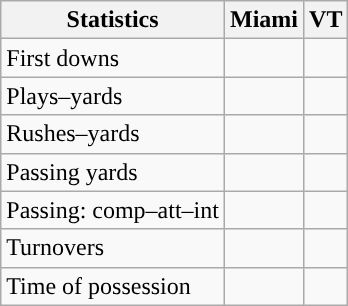<table class="wikitable" style="float:left">
<tr>
<th>Statistics</th>
<th>Miami</th>
<th>VT</th>
</tr>
<tr>
<td>First downs</td>
<td></td>
<td></td>
</tr>
<tr>
<td>Plays–yards</td>
<td></td>
<td></td>
</tr>
<tr>
<td>Rushes–yards</td>
<td></td>
<td></td>
</tr>
<tr>
<td>Passing yards</td>
<td></td>
<td></td>
</tr>
<tr>
<td>Passing: comp–att–int</td>
<td></td>
<td></td>
</tr>
<tr>
<td>Turnovers</td>
<td></td>
<td></td>
</tr>
<tr>
<td>Time of possession</td>
<td></td>
<td></td>
</tr>
</table>
